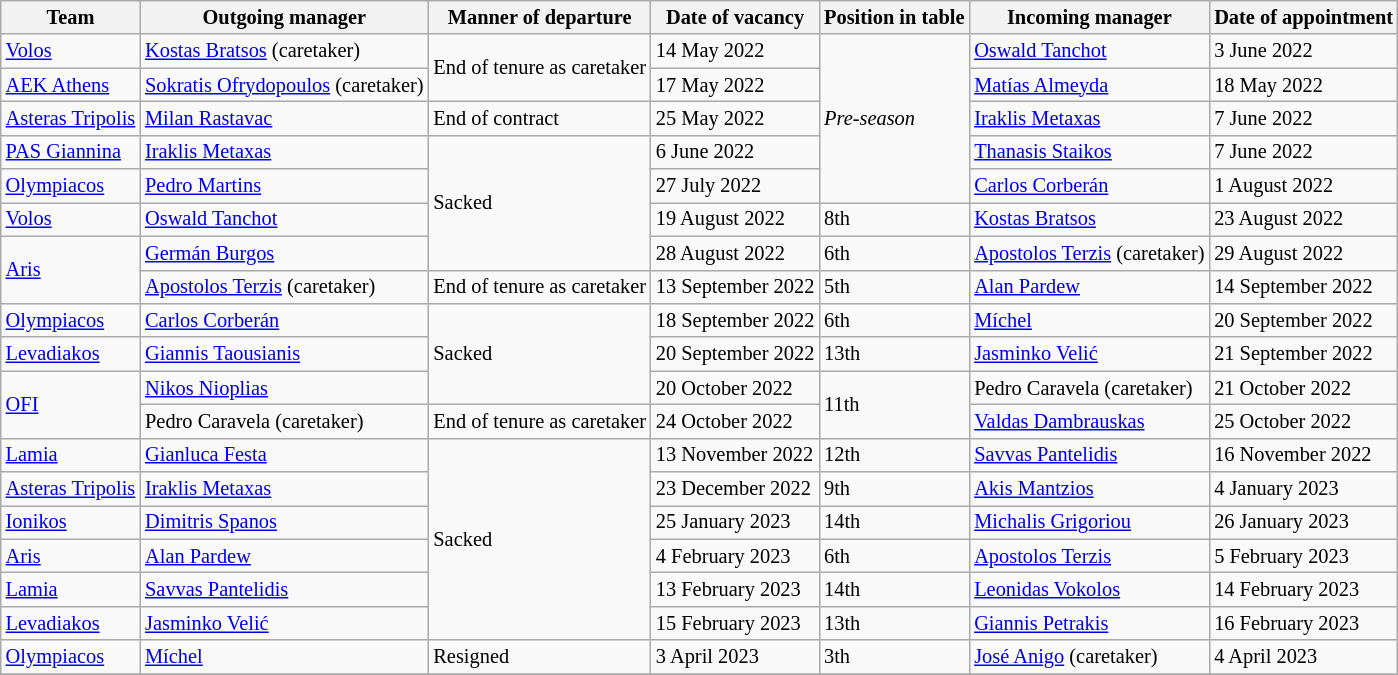<table class="wikitable" style="font-size: 85%">
<tr>
<th>Team</th>
<th>Outgoing manager</th>
<th>Manner of departure</th>
<th>Date of vacancy</th>
<th>Position in table</th>
<th>Incoming manager</th>
<th>Date of appointment</th>
</tr>
<tr>
<td><a href='#'>Volos</a></td>
<td> <a href='#'>Kostas Bratsos</a> (caretaker)</td>
<td rowspan="2">End of tenure as caretaker</td>
<td>14 May 2022</td>
<td rowspan="5"><em>Pre-season</em></td>
<td> <a href='#'>Oswald Tanchot</a></td>
<td>3 June 2022</td>
</tr>
<tr>
<td><a href='#'>AEK Athens</a></td>
<td> <a href='#'>Sokratis Ofrydopoulos</a> (caretaker)</td>
<td>17 May 2022</td>
<td> <a href='#'>Matías Almeyda</a></td>
<td>18 May 2022</td>
</tr>
<tr>
<td><a href='#'>Asteras Tripolis</a></td>
<td> <a href='#'>Milan Rastavac</a></td>
<td>End of contract</td>
<td>25 May 2022</td>
<td> <a href='#'>Iraklis Metaxas</a></td>
<td>7 June 2022</td>
</tr>
<tr>
<td><a href='#'>PAS Giannina</a></td>
<td> <a href='#'>Iraklis Metaxas</a></td>
<td rowspan="4">Sacked</td>
<td>6 June 2022</td>
<td> <a href='#'>Thanasis Staikos</a></td>
<td>7 June 2022</td>
</tr>
<tr>
<td><a href='#'>Olympiacos</a></td>
<td> <a href='#'>Pedro Martins</a></td>
<td>27 July 2022</td>
<td> <a href='#'>Carlos Corberán</a></td>
<td>1 Αugust 2022</td>
</tr>
<tr>
<td><a href='#'>Volos</a></td>
<td> <a href='#'>Oswald Tanchot</a></td>
<td>19 August 2022</td>
<td>8th</td>
<td> <a href='#'>Kostas Bratsos</a></td>
<td>23 Αugust 2022</td>
</tr>
<tr>
<td rowspan="2"><a href='#'>Aris</a></td>
<td> <a href='#'>Germán Burgos</a></td>
<td>28 August 2022</td>
<td>6th</td>
<td> <a href='#'>Apostolos Terzis</a> (caretaker)</td>
<td>29 August 2022</td>
</tr>
<tr>
<td> <a href='#'>Apostolos Terzis</a> (caretaker)</td>
<td>End of tenure as caretaker</td>
<td>13 September 2022</td>
<td>5th</td>
<td> <a href='#'>Alan Pardew</a></td>
<td>14 September 2022</td>
</tr>
<tr>
<td><a href='#'>Olympiacos</a></td>
<td> <a href='#'>Carlos Corberán</a></td>
<td rowspan="3">Sacked</td>
<td>18 September 2022</td>
<td>6th</td>
<td> <a href='#'>Míchel</a></td>
<td>20 September 2022</td>
</tr>
<tr>
<td><a href='#'>Levadiakos</a></td>
<td> <a href='#'>Giannis Taousianis</a></td>
<td>20 September 2022</td>
<td>13th</td>
<td> <a href='#'>Jasminko Velić</a></td>
<td>21 September 2022</td>
</tr>
<tr>
<td rowspan="2"><a href='#'>OFI</a></td>
<td> <a href='#'>Nikos Nioplias</a></td>
<td>20 October 2022</td>
<td rowspan="2">11th</td>
<td> Pedro Caravela (caretaker)</td>
<td>21 October 2022</td>
</tr>
<tr>
<td> Pedro Caravela (caretaker)</td>
<td>End of tenure as caretaker</td>
<td>24 October 2022</td>
<td> <a href='#'>Valdas Dambrauskas</a></td>
<td>25 October 2022</td>
</tr>
<tr>
<td><a href='#'>Lamia</a></td>
<td> <a href='#'>Gianluca Festa</a></td>
<td rowspan="6">Sacked</td>
<td>13 November 2022</td>
<td>12th</td>
<td> <a href='#'>Savvas Pantelidis</a></td>
<td>16 November 2022</td>
</tr>
<tr>
<td><a href='#'>Asteras Tripolis</a></td>
<td> <a href='#'>Iraklis Metaxas</a></td>
<td>23 December 2022</td>
<td>9th</td>
<td> <a href='#'>Akis Mantzios</a></td>
<td>4 January 2023</td>
</tr>
<tr>
<td><a href='#'>Ionikos</a></td>
<td> <a href='#'>Dimitris Spanos</a></td>
<td>25 January 2023</td>
<td>14th</td>
<td> <a href='#'>Michalis Grigoriou</a></td>
<td>26 January 2023</td>
</tr>
<tr>
<td><a href='#'>Aris</a></td>
<td> <a href='#'>Alan Pardew</a></td>
<td>4 February 2023</td>
<td>6th</td>
<td> <a href='#'>Apostolos Terzis</a></td>
<td>5 February 2023</td>
</tr>
<tr>
<td><a href='#'>Lamia</a></td>
<td> <a href='#'>Savvas Pantelidis</a></td>
<td>13 February 2023</td>
<td>14th</td>
<td> <a href='#'>Leonidas Vokolos</a></td>
<td>14 February 2023</td>
</tr>
<tr>
<td><a href='#'>Levadiakos</a></td>
<td> <a href='#'>Jasminko Velić</a></td>
<td>15 February 2023</td>
<td>13th</td>
<td> <a href='#'>Giannis Petrakis</a></td>
<td>16 February 2023</td>
</tr>
<tr>
<td><a href='#'>Olympiacos</a></td>
<td> <a href='#'>Míchel</a></td>
<td>Resigned</td>
<td>3 April 2023</td>
<td>3th</td>
<td> <a href='#'>José Anigo</a> (caretaker)</td>
<td>4 April 2023</td>
</tr>
<tr>
</tr>
</table>
